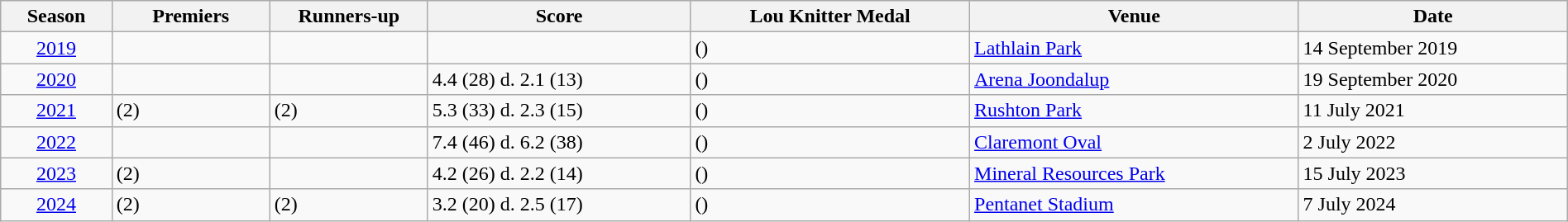<table class="wikitable sortable" style="text-align:left; width:100%">
<tr>
<th>Season</th>
<th scope="col" style="width: 120px;">Premiers</th>
<th scope="col" style="width: 120px;">Runners-up</th>
<th class="unsortable">Score</th>
<th>Lou Knitter Medal</th>
<th>Venue</th>
<th class="unsortable">Date</th>
</tr>
<tr>
<td align=center><a href='#'>2019</a></td>
<td></td>
<td></td>
<td></td>
<td> ()</td>
<td><a href='#'>Lathlain Park</a></td>
<td>14 September 2019</td>
</tr>
<tr>
<td align=center><a href='#'>2020</a></td>
<td></td>
<td></td>
<td>4.4 (28) d. 2.1 (13)</td>
<td> ()</td>
<td><a href='#'>Arena Joondalup</a></td>
<td>19 September 2020</td>
</tr>
<tr>
<td align=center><a href='#'>2021</a></td>
<td> (2)</td>
<td>  (2)</td>
<td>5.3 (33) d. 2.3 (15)</td>
<td> ()</td>
<td><a href='#'>Rushton Park</a></td>
<td>11 July 2021</td>
</tr>
<tr>
<td align=center><a href='#'>2022</a></td>
<td></td>
<td></td>
<td>7.4 (46) d. 6.2 (38)</td>
<td> ()</td>
<td><a href='#'>Claremont Oval</a></td>
<td>2 July 2022</td>
</tr>
<tr>
<td align=center><a href='#'>2023</a></td>
<td> (2)</td>
<td></td>
<td>4.2 (26) d. 2.2 (14)</td>
<td> ()</td>
<td><a href='#'>Mineral Resources Park</a></td>
<td>15 July 2023</td>
</tr>
<tr>
<td align=center><a href='#'>2024</a></td>
<td> (2)</td>
<td> (2)</td>
<td>3.2 (20) d. 2.5 (17)</td>
<td> ()</td>
<td><a href='#'>Pentanet Stadium</a></td>
<td>7 July 2024</td>
</tr>
</table>
